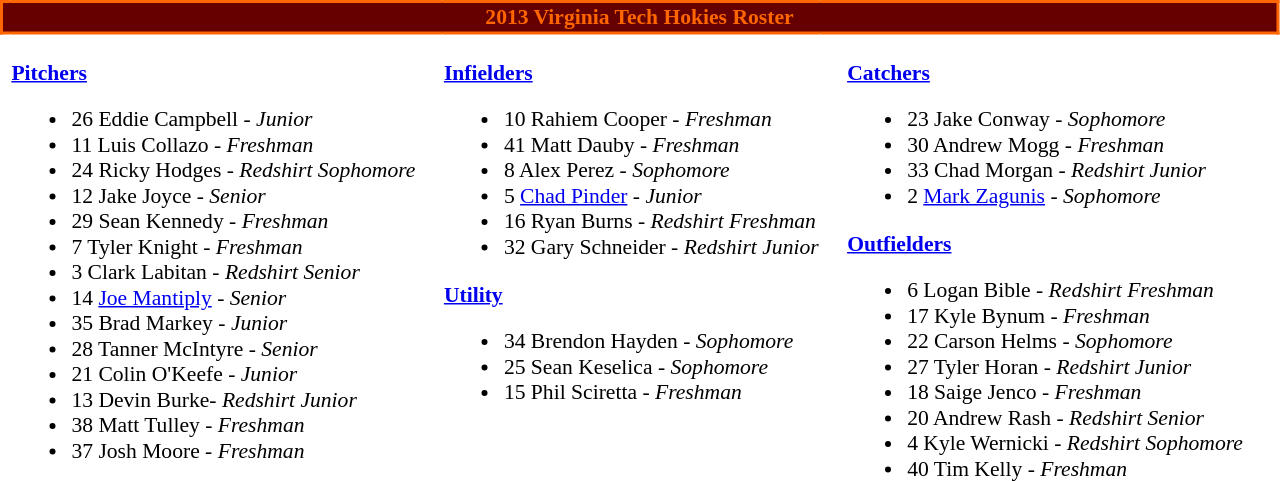<table class="toccolours" style="border-collapse:collapse; font-size:90%;">
<tr>
<th colspan="7" style="background:#660000;color:#ff6600; border: 2px solid #ff6600;text-align:center;">2013 Virginia Tech Hokies Roster</th>
</tr>
<tr>
</tr>
<tr>
<td width="03"> </td>
<td valign="top"><br><strong><a href='#'>Pitchers</a></strong><ul><li>26 Eddie Campbell - <em>Junior</em></li><li>11 Luis Collazo - <em>Freshman</em></li><li>24 Ricky Hodges - <em>Redshirt Sophomore</em></li><li>12 Jake Joyce - <em>Senior</em></li><li>29 Sean Kennedy - <em>Freshman</em></li><li>7 Tyler Knight - <em>Freshman</em></li><li>3 Clark Labitan - <em>Redshirt Senior</em></li><li>14 <a href='#'>Joe Mantiply</a> - <em>Senior</em></li><li>35 Brad Markey - <em>Junior</em></li><li>28 Tanner McIntyre - <em>Senior</em></li><li>21 Colin O'Keefe - <em>Junior</em></li><li>13 Devin Burke- <em>Redshirt Junior</em></li><li>38 Matt Tulley - <em>Freshman</em></li><li>37 Josh Moore - <em>Freshman</em></li></ul></td>
<td width="15"> </td>
<td valign="top"><br><strong><a href='#'>Infielders</a></strong><ul><li>10 Rahiem Cooper - <em>Freshman</em></li><li>41 Matt Dauby - <em>Freshman</em></li><li>8 Alex Perez - <em>Sophomore</em></li><li>5 <a href='#'>Chad Pinder</a> - <em>Junior</em></li><li>16 Ryan Burns - <em>Redshirt Freshman</em></li><li>32 Gary Schneider - <em>Redshirt Junior</em></li></ul><strong><a href='#'>Utility</a></strong><ul><li>34 Brendon Hayden - <em>Sophomore</em></li><li>25 Sean Keselica - <em>Sophomore</em></li><li>15 Phil Sciretta - <em>Freshman</em></li></ul></td>
<td width="15"> </td>
<td valign="top"><br><strong><a href='#'>Catchers</a></strong><ul><li>23 Jake Conway - <em>Sophomore</em></li><li>30 Andrew Mogg - <em>Freshman</em></li><li>33 Chad Morgan - <em>Redshirt Junior</em></li><li>2 <a href='#'>Mark Zagunis</a> - <em>Sophomore</em></li></ul><strong><a href='#'>Outfielders</a></strong><ul><li>6 Logan Bible - <em>Redshirt Freshman</em></li><li>17 Kyle Bynum - <em>Freshman</em></li><li>22 Carson Helms - <em>Sophomore</em></li><li>27 Tyler Horan - <em>Redshirt Junior</em></li><li>18 Saige Jenco - <em>Freshman</em></li><li>20 Andrew Rash - <em>Redshirt Senior</em></li><li>4 Kyle Wernicki - <em>Redshirt Sophomore</em></li><li>40 Tim Kelly - <em>Freshman</em></li></ul></td>
<td width="20"> </td>
</tr>
</table>
